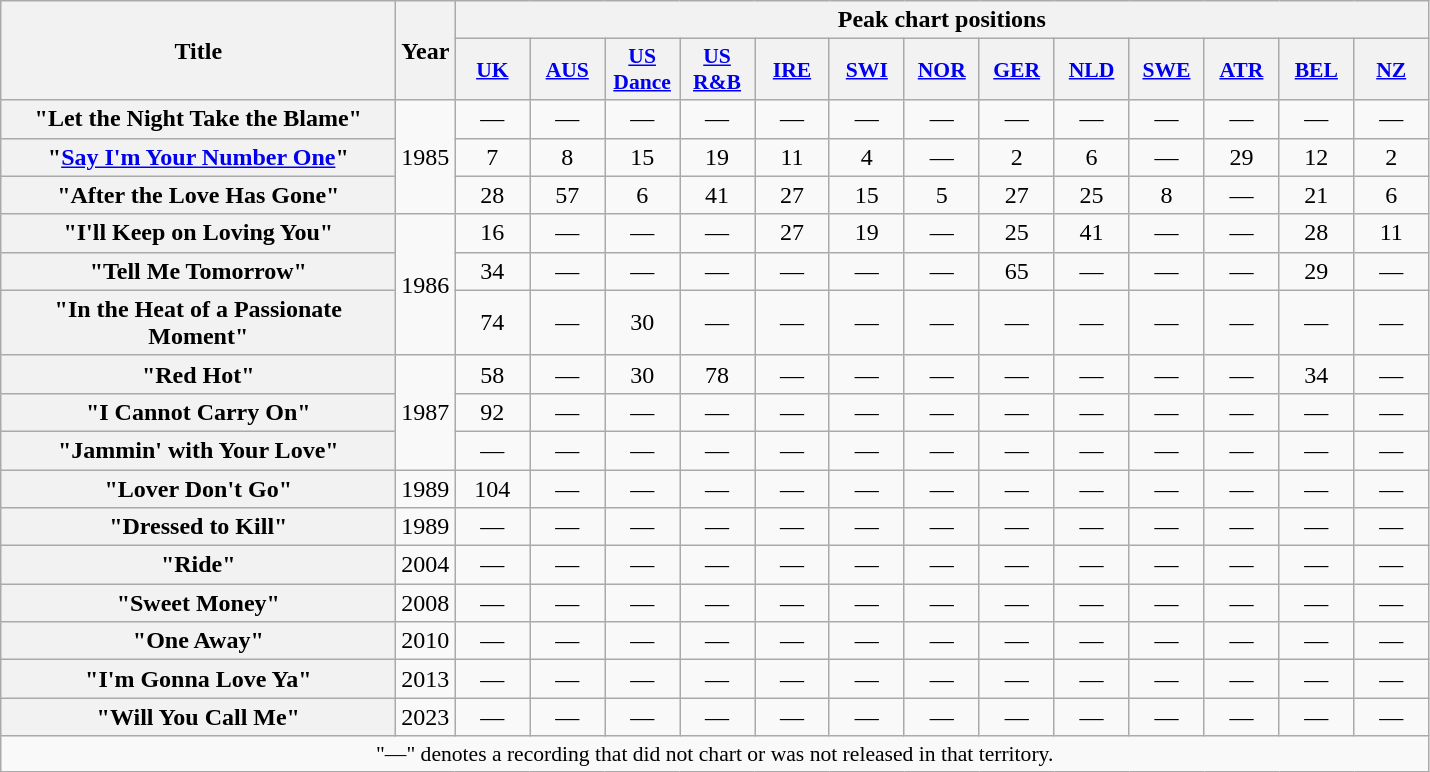<table class="wikitable plainrowheaders" style="text-align:center;" border="1">
<tr>
<th scope="col" rowspan="2" style="width:16em;">Title</th>
<th scope="col" rowspan="2">Year</th>
<th scope="col" colspan="14">Peak chart positions</th>
</tr>
<tr>
<th scope="col" style="width:3em;font-size:90%;"><a href='#'>UK</a><br></th>
<th scope="col" style="width:3em;font-size:90%;"><a href='#'>AUS</a><br></th>
<th scope="col" style="width:3em;font-size:90%;"><a href='#'>US Dance</a><br></th>
<th scope="col" style="width:3em;font-size:90%;"><a href='#'>US R&B</a><br></th>
<th scope="col" style="width:3em;font-size:90%;"><a href='#'>IRE</a><br></th>
<th scope="col" style="width:3em;font-size:90%;"><a href='#'>SWI</a><br></th>
<th scope="col" style="width:3em;font-size:90%;"><a href='#'>NOR</a><br></th>
<th scope="col" style="width:3em;font-size:90%;"><a href='#'>GER</a><br></th>
<th scope="col" style="width:3em;font-size:90%;"><a href='#'>NLD</a><br></th>
<th scope="col" style="width:3em;font-size:90%;"><a href='#'>SWE</a><br></th>
<th scope="col" style="width:3em;font-size:90%;"><a href='#'>ATR</a><br></th>
<th scope="col" style="width:3em;font-size:90%;"><a href='#'>BEL</a><br></th>
<th scope="col" style="width:3em;font-size:90%;"><a href='#'>NZ</a><br></th>
</tr>
<tr>
<th scope="row">"Let the Night Take the Blame"</th>
<td rowspan="3">1985</td>
<td>—</td>
<td>—</td>
<td>—</td>
<td>—</td>
<td>—</td>
<td>—</td>
<td>—</td>
<td>—</td>
<td>—</td>
<td>—</td>
<td>—</td>
<td>—</td>
<td>—</td>
</tr>
<tr>
<th scope="row">"<a href='#'>Say I'm Your Number One</a>"</th>
<td>7</td>
<td>8</td>
<td>15</td>
<td>19</td>
<td>11</td>
<td>4</td>
<td>—</td>
<td>2</td>
<td>6</td>
<td>—</td>
<td>29</td>
<td>12</td>
<td>2</td>
</tr>
<tr>
<th scope="row">"After the Love Has Gone"</th>
<td>28</td>
<td>57</td>
<td>6</td>
<td>41</td>
<td>27</td>
<td>15</td>
<td>5</td>
<td>27</td>
<td>25</td>
<td>8</td>
<td>—</td>
<td>21</td>
<td>6</td>
</tr>
<tr>
<th scope="row">"I'll Keep on Loving You"</th>
<td rowspan="3">1986</td>
<td>16</td>
<td>—</td>
<td>—</td>
<td>—</td>
<td>27</td>
<td>19</td>
<td>—</td>
<td>25</td>
<td>41</td>
<td>—</td>
<td>—</td>
<td>28</td>
<td>11</td>
</tr>
<tr>
<th scope="row">"Tell Me Tomorrow"</th>
<td>34</td>
<td>—</td>
<td>—</td>
<td>—</td>
<td>—</td>
<td>—</td>
<td>—</td>
<td>65</td>
<td>—</td>
<td>—</td>
<td>—</td>
<td>29</td>
<td>—</td>
</tr>
<tr>
<th scope="row">"In the Heat of a Passionate Moment"</th>
<td>74</td>
<td>—</td>
<td>30</td>
<td>—</td>
<td>—</td>
<td>—</td>
<td>—</td>
<td>—</td>
<td>—</td>
<td>—</td>
<td>—</td>
<td>—</td>
<td>—</td>
</tr>
<tr>
<th scope="row">"Red Hot"</th>
<td rowspan="3">1987</td>
<td>58</td>
<td>—</td>
<td>30</td>
<td>78</td>
<td>—</td>
<td>—</td>
<td>—</td>
<td>—</td>
<td>—</td>
<td>—</td>
<td>—</td>
<td>34</td>
<td>—</td>
</tr>
<tr>
<th scope="row">"I Cannot Carry On"</th>
<td>92</td>
<td>—</td>
<td>—</td>
<td>—</td>
<td>—</td>
<td>—</td>
<td>—</td>
<td>—</td>
<td>—</td>
<td>—</td>
<td>—</td>
<td>—</td>
<td>—</td>
</tr>
<tr>
<th scope="row">"Jammin' with Your Love"</th>
<td>—</td>
<td>—</td>
<td>—</td>
<td>—</td>
<td>—</td>
<td>—</td>
<td>—</td>
<td>—</td>
<td>—</td>
<td>—</td>
<td>—</td>
<td>—</td>
<td>—</td>
</tr>
<tr>
<th scope="row">"Lover Don't Go"</th>
<td>1989</td>
<td>104</td>
<td>—</td>
<td>—</td>
<td>—</td>
<td>—</td>
<td>—</td>
<td>—</td>
<td>—</td>
<td>—</td>
<td>—</td>
<td>—</td>
<td>—</td>
<td>—</td>
</tr>
<tr>
<th scope="row">"Dressed to Kill"</th>
<td>1989</td>
<td>—</td>
<td>—</td>
<td>—</td>
<td>—</td>
<td>—</td>
<td>—</td>
<td>—</td>
<td>—</td>
<td>—</td>
<td>—</td>
<td>—</td>
<td>—</td>
<td>—</td>
</tr>
<tr>
<th scope="row">"Ride"</th>
<td>2004</td>
<td>—</td>
<td>—</td>
<td>—</td>
<td>—</td>
<td>—</td>
<td>—</td>
<td>—</td>
<td>—</td>
<td>—</td>
<td>—</td>
<td>—</td>
<td>—</td>
<td>—</td>
</tr>
<tr>
<th scope="row">"Sweet Money"</th>
<td>2008</td>
<td>—</td>
<td>—</td>
<td>—</td>
<td>—</td>
<td>—</td>
<td>—</td>
<td>—</td>
<td>—</td>
<td>—</td>
<td>—</td>
<td>—</td>
<td>—</td>
<td>—</td>
</tr>
<tr>
<th scope="row">"One Away"</th>
<td>2010</td>
<td>—</td>
<td>—</td>
<td>—</td>
<td>—</td>
<td>—</td>
<td>—</td>
<td>—</td>
<td>—</td>
<td>—</td>
<td>—</td>
<td>—</td>
<td>—</td>
<td>—</td>
</tr>
<tr>
<th scope="row">"I'm Gonna Love Ya"</th>
<td>2013</td>
<td>—</td>
<td>—</td>
<td>—</td>
<td>—</td>
<td>—</td>
<td>—</td>
<td>—</td>
<td>—</td>
<td>—</td>
<td>—</td>
<td>—</td>
<td>—</td>
<td>—</td>
</tr>
<tr>
<th scope="row">"Will You Call Me"</th>
<td>2023</td>
<td>—</td>
<td>—</td>
<td>—</td>
<td>—</td>
<td>—</td>
<td>—</td>
<td>—</td>
<td>—</td>
<td>—</td>
<td>—</td>
<td>—</td>
<td>—</td>
<td>—</td>
</tr>
<tr>
<td colspan="15" style="font-size:90%">"—" denotes a recording that did not chart or was not released in that territory.</td>
</tr>
</table>
